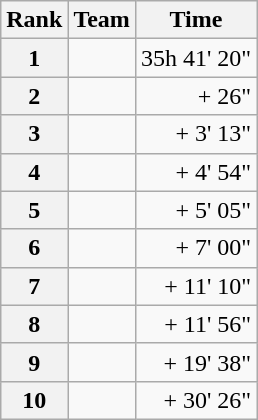<table class="wikitable">
<tr>
<th scope="col">Rank</th>
<th scope="col">Team</th>
<th scope="col">Time</th>
</tr>
<tr>
<th scope="row">1</th>
<td> </td>
<td align="right">35h 41' 20"</td>
</tr>
<tr>
<th scope="row">2</th>
<td> </td>
<td align="right">+ 26"</td>
</tr>
<tr>
<th scope="row">3</th>
<td> </td>
<td align="right">+ 3' 13"</td>
</tr>
<tr>
<th scope="row">4</th>
<td> </td>
<td align="right">+ 4' 54"</td>
</tr>
<tr>
<th scope="row">5</th>
<td> </td>
<td align="right">+ 5' 05"</td>
</tr>
<tr>
<th scope="row">6</th>
<td> </td>
<td align="right">+ 7' 00"</td>
</tr>
<tr>
<th scope="row">7</th>
<td> </td>
<td align="right">+ 11' 10"</td>
</tr>
<tr>
<th scope="row">8</th>
<td> </td>
<td align="right">+ 11' 56"</td>
</tr>
<tr>
<th scope="row">9</th>
<td> </td>
<td align="right">+ 19' 38"</td>
</tr>
<tr>
<th scope="row">10</th>
<td> </td>
<td align="right">+ 30' 26"</td>
</tr>
</table>
